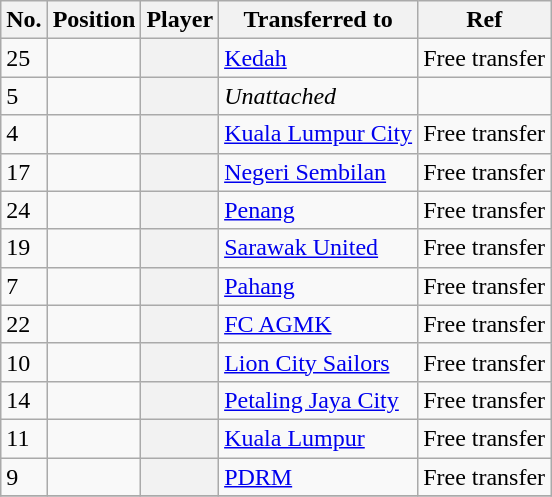<table class="wikitable plainrowheaders sortable" style="text-align:center; text-align:left">
<tr>
<th scope="col">No.</th>
<th scope="col">Position</th>
<th scope="col">Player</th>
<th scope="col">Transferred to</th>
<th scope="col" class="unsortable">Ref</th>
</tr>
<tr>
<td>25</td>
<td></td>
<th scope="row"></th>
<td> <a href='#'>Kedah</a></td>
<td>Free transfer</td>
</tr>
<tr>
<td>5</td>
<td></td>
<th scope="row"></th>
<td><em>Unattached</em></td>
<td></td>
</tr>
<tr>
<td>4</td>
<td></td>
<th scope="row"></th>
<td> <a href='#'>Kuala Lumpur City</a></td>
<td>Free transfer</td>
</tr>
<tr>
<td>17</td>
<td></td>
<th scope="row"></th>
<td> <a href='#'>Negeri Sembilan</a></td>
<td>Free transfer</td>
</tr>
<tr>
<td>24</td>
<td></td>
<th scope="row"></th>
<td> <a href='#'>Penang</a></td>
<td>Free transfer</td>
</tr>
<tr>
<td>19</td>
<td></td>
<th scope="row"></th>
<td> <a href='#'>Sarawak United</a></td>
<td>Free transfer</td>
</tr>
<tr>
<td>7</td>
<td></td>
<th scope="row"></th>
<td> <a href='#'>Pahang</a></td>
<td>Free transfer</td>
</tr>
<tr>
<td>22</td>
<td></td>
<th scope="row"></th>
<td> <a href='#'>FC AGMK</a></td>
<td>Free transfer</td>
</tr>
<tr>
<td>10</td>
<td></td>
<th scope="row"></th>
<td> <a href='#'>Lion City Sailors</a></td>
<td>Free transfer</td>
</tr>
<tr>
<td>14</td>
<td></td>
<th scope="row"></th>
<td> <a href='#'>Petaling Jaya City</a></td>
<td>Free transfer</td>
</tr>
<tr>
<td>11</td>
<td></td>
<th scope="row"></th>
<td> <a href='#'>Kuala Lumpur</a></td>
<td>Free transfer</td>
</tr>
<tr>
<td>9</td>
<td></td>
<th scope="row"></th>
<td> <a href='#'>PDRM</a></td>
<td>Free transfer</td>
</tr>
<tr>
</tr>
</table>
